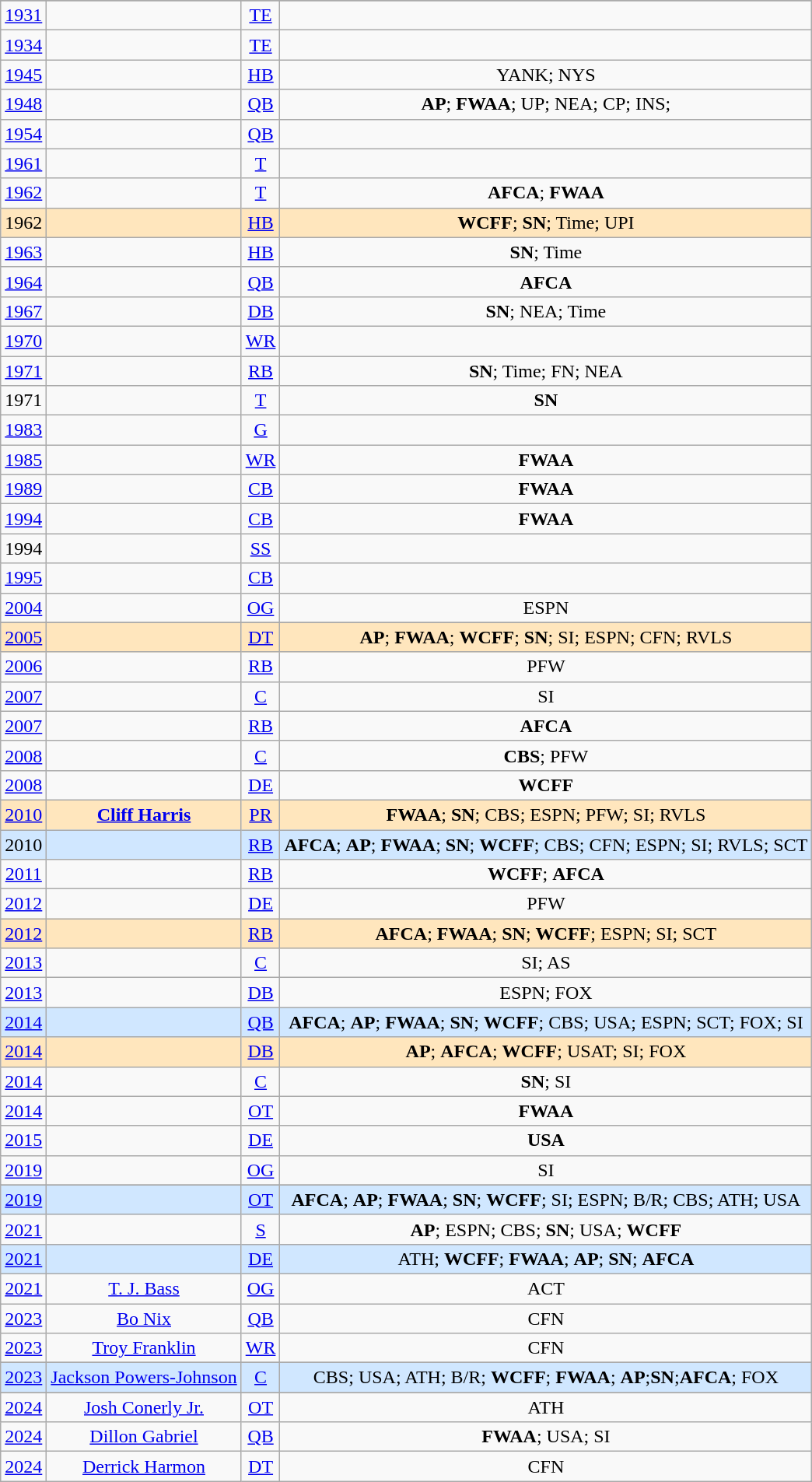<table class="wikitable" style="text-align:center">
<tr style="font-weight:bold">
</tr>
<tr>
<td><a href='#'>1931</a></td>
<td></td>
<td><a href='#'>TE</a></td>
<td> </td>
</tr>
<tr>
<td><a href='#'>1934</a></td>
<td></td>
<td><a href='#'>TE</a></td>
<td> </td>
</tr>
<tr>
<td><a href='#'>1945</a></td>
<td></td>
<td><a href='#'>HB</a></td>
<td>YANK; NYS</td>
</tr>
<tr>
<td><a href='#'>1948</a></td>
<td></td>
<td><a href='#'>QB</a></td>
<td><strong>AP</strong>; <strong>FWAA</strong>; UP; NEA; CP; INS;</td>
</tr>
<tr>
<td><a href='#'>1954</a></td>
<td></td>
<td><a href='#'>QB</a></td>
<td> </td>
</tr>
<tr>
<td><a href='#'>1961</a></td>
<td></td>
<td><a href='#'>T</a></td>
<td> </td>
</tr>
<tr>
<td><a href='#'>1962</a></td>
<td></td>
<td><a href='#'>T</a></td>
<td><strong>AFCA</strong>; <strong>FWAA</strong></td>
</tr>
<tr bgcolor=#FFE6BD>
<td>1962</td>
<td><strong></strong></td>
<td><a href='#'>HB</a></td>
<td><strong>WCFF</strong>; <strong>SN</strong>; Time; UPI</td>
</tr>
<tr>
<td><a href='#'>1963</a></td>
<td></td>
<td><a href='#'>HB</a></td>
<td><strong>SN</strong>; Time</td>
</tr>
<tr>
<td><a href='#'>1964</a></td>
<td></td>
<td><a href='#'>QB</a></td>
<td><strong>AFCA</strong></td>
</tr>
<tr>
<td><a href='#'>1967</a></td>
<td></td>
<td><a href='#'>DB</a></td>
<td><strong>SN</strong>; NEA; Time</td>
</tr>
<tr>
<td><a href='#'>1970</a></td>
<td></td>
<td><a href='#'>WR</a></td>
<td> </td>
</tr>
<tr>
<td><a href='#'>1971</a></td>
<td></td>
<td><a href='#'>RB</a></td>
<td><strong>SN</strong>; Time; FN; NEA</td>
</tr>
<tr>
<td>1971</td>
<td></td>
<td><a href='#'>T</a></td>
<td><strong>SN</strong></td>
</tr>
<tr>
<td><a href='#'>1983</a></td>
<td></td>
<td><a href='#'>G</a></td>
<td> </td>
</tr>
<tr>
<td><a href='#'>1985</a></td>
<td></td>
<td><a href='#'>WR</a></td>
<td><strong>FWAA</strong></td>
</tr>
<tr>
<td><a href='#'>1989</a></td>
<td></td>
<td><a href='#'>CB</a></td>
<td><strong>FWAA</strong></td>
</tr>
<tr>
<td><a href='#'>1994</a></td>
<td></td>
<td><a href='#'>CB</a></td>
<td><strong>FWAA</strong></td>
</tr>
<tr>
<td>1994</td>
<td></td>
<td><a href='#'>SS</a></td>
<td> </td>
</tr>
<tr>
<td><a href='#'>1995</a></td>
<td></td>
<td><a href='#'>CB</a></td>
<td> </td>
</tr>
<tr>
<td><a href='#'>2004</a></td>
<td></td>
<td><a href='#'>OG</a></td>
<td>ESPN</td>
</tr>
<tr>
</tr>
<tr bgcolor=#FFE6BD>
<td><a href='#'>2005</a></td>
<td><strong></strong></td>
<td><a href='#'>DT</a></td>
<td><strong>AP</strong>; <strong>FWAA</strong>; <strong>WCFF</strong>; <strong>SN</strong>; SI; ESPN; CFN; RVLS</td>
</tr>
<tr>
<td><a href='#'>2006</a></td>
<td></td>
<td><a href='#'>RB</a></td>
<td>PFW</td>
</tr>
<tr>
<td><a href='#'>2007</a></td>
<td></td>
<td><a href='#'>C</a></td>
<td>SI</td>
</tr>
<tr>
<td><a href='#'>2007</a></td>
<td></td>
<td><a href='#'>RB</a></td>
<td><strong>AFCA</strong></td>
</tr>
<tr>
<td><a href='#'>2008</a></td>
<td></td>
<td><a href='#'>C</a></td>
<td><strong>CBS</strong>; PFW</td>
</tr>
<tr>
<td><a href='#'>2008</a></td>
<td></td>
<td><a href='#'>DE</a></td>
<td><strong>WCFF</strong></td>
</tr>
<tr bgcolor=#FFE6BD>
<td><a href='#'>2010</a></td>
<td><a href='#'><strong>Cliff Harris</strong></a></td>
<td><a href='#'>PR</a></td>
<td><strong>FWAA</strong>; <strong>SN</strong>; CBS; ESPN; PFW; SI; RVLS</td>
</tr>
<tr bgcolor=#D0E7FF>
<td>2010</td>
<td><strong></strong></td>
<td><a href='#'>RB</a></td>
<td><strong>AFCA</strong>; <strong>AP</strong>; <strong>FWAA</strong>; <strong>SN</strong>; <strong>WCFF</strong>; CBS; CFN; ESPN; SI; RVLS; SCT</td>
</tr>
<tr>
<td><a href='#'>2011</a></td>
<td></td>
<td><a href='#'>RB</a></td>
<td><strong>WCFF</strong>; <strong>AFCA</strong></td>
</tr>
<tr>
<td><a href='#'>2012</a></td>
<td></td>
<td><a href='#'>DE</a></td>
<td>PFW</td>
</tr>
<tr bgcolor=#FFE6BD>
<td><a href='#'>2012</a></td>
<td><strong></strong></td>
<td><a href='#'>RB</a></td>
<td><strong>AFCA</strong>; <strong>FWAA</strong>; <strong>SN</strong>; <strong>WCFF</strong>; ESPN; SI; SCT</td>
</tr>
<tr>
<td><a href='#'>2013</a></td>
<td></td>
<td><a href='#'>C</a></td>
<td>SI; AS</td>
</tr>
<tr>
<td><a href='#'>2013</a></td>
<td></td>
<td><a href='#'>DB</a></td>
<td>ESPN; FOX</td>
</tr>
<tr bgcolor=#D0E7FF>
<td><a href='#'>2014</a></td>
<td><strong></strong></td>
<td><a href='#'>QB</a></td>
<td><strong>AFCA</strong>; <strong>AP</strong>; <strong>FWAA</strong>; <strong>SN</strong>; <strong>WCFF</strong>; CBS; USA; ESPN; SCT; FOX; SI</td>
</tr>
<tr bgcolor=#FFE6BD>
<td><a href='#'>2014</a></td>
<td><strong></strong></td>
<td><a href='#'>DB</a></td>
<td><strong>AP</strong>; <strong>AFCA</strong>; <strong>WCFF</strong>; USAT; SI; FOX</td>
</tr>
<tr>
<td><a href='#'>2014</a></td>
<td></td>
<td><a href='#'>C</a></td>
<td><strong>SN</strong>; SI</td>
</tr>
<tr>
<td><a href='#'>2014</a></td>
<td></td>
<td><a href='#'>OT</a></td>
<td><strong>FWAA</strong></td>
</tr>
<tr>
<td><a href='#'>2015</a></td>
<td></td>
<td><a href='#'>DE</a></td>
<td><strong>USA</strong></td>
</tr>
<tr>
<td><a href='#'>2019</a></td>
<td></td>
<td><a href='#'>OG</a></td>
<td>SI</td>
</tr>
<tr>
</tr>
<tr bgcolor=#D0E7FF>
<td><a href='#'>2019</a></td>
<td><strong></strong></td>
<td><a href='#'>OT</a></td>
<td><strong>AFCA</strong>; <strong>AP</strong>; <strong>FWAA</strong>; <strong>SN</strong>; <strong>WCFF</strong>;  SI; ESPN; B/R; CBS; ATH; USA</td>
</tr>
<tr -bgcolor=#FFE6BD>
<td><a href='#'>2021</a></td>
<td><strong></strong></td>
<td><a href='#'>S</a></td>
<td><strong>AP</strong>; ESPN; CBS; <strong>SN</strong>; USA; <strong>WCFF</strong></td>
</tr>
<tr bgcolor=#D0E7FF>
<td><a href='#'>2021</a></td>
<td><strong></strong></td>
<td><a href='#'>DE</a></td>
<td>ATH; <strong>WCFF</strong>; <strong>FWAA</strong>; <strong>AP</strong>; <strong>SN</strong>; <strong>AFCA</strong></td>
</tr>
<tr>
<td><a href='#'>2021</a></td>
<td {{Sortname><a href='#'>T. J. Bass</a></td>
<td><a href='#'>OG</a></td>
<td>ACT</td>
</tr>
<tr>
<td><a href='#'>2023</a></td>
<td {{Sortname><a href='#'>Bo Nix</a></td>
<td><a href='#'>QB</a></td>
<td>CFN</td>
</tr>
<tr>
<td><a href='#'>2023</a></td>
<td {{Sortname><a href='#'>Troy Franklin</a></td>
<td><a href='#'>WR</a></td>
<td>CFN</td>
</tr>
<tr>
</tr>
<tr bgcolor=#D0E7FF>
<td><a href='#'>2023</a></td>
<td {{Sortname><a href='#'>Jackson Powers-Johnson</a></td>
<td><a href='#'>C</a></td>
<td>CBS; USA; ATH; B/R; <strong>WCFF</strong>; <strong>FWAA</strong>; <strong>AP</strong>;<strong>SN</strong>;<strong>AFCA</strong>; FOX</td>
</tr>
<tr>
</tr>
<tr>
<td><a href='#'>2024</a></td>
<td {{Sortname><a href='#'>Josh Conerly Jr.</a></td>
<td><a href='#'>OT</a></td>
<td>ATH</td>
</tr>
<tr>
<td><a href='#'>2024</a></td>
<td {{Sortname><a href='#'>Dillon Gabriel</a></td>
<td><a href='#'>QB</a></td>
<td><strong>FWAA</strong>; USA; SI</td>
</tr>
<tr>
<td><a href='#'>2024</a></td>
<td {{Sortname><a href='#'> Derrick Harmon</a></td>
<td><a href='#'>DT</a></td>
<td>CFN</td>
</tr>
</table>
